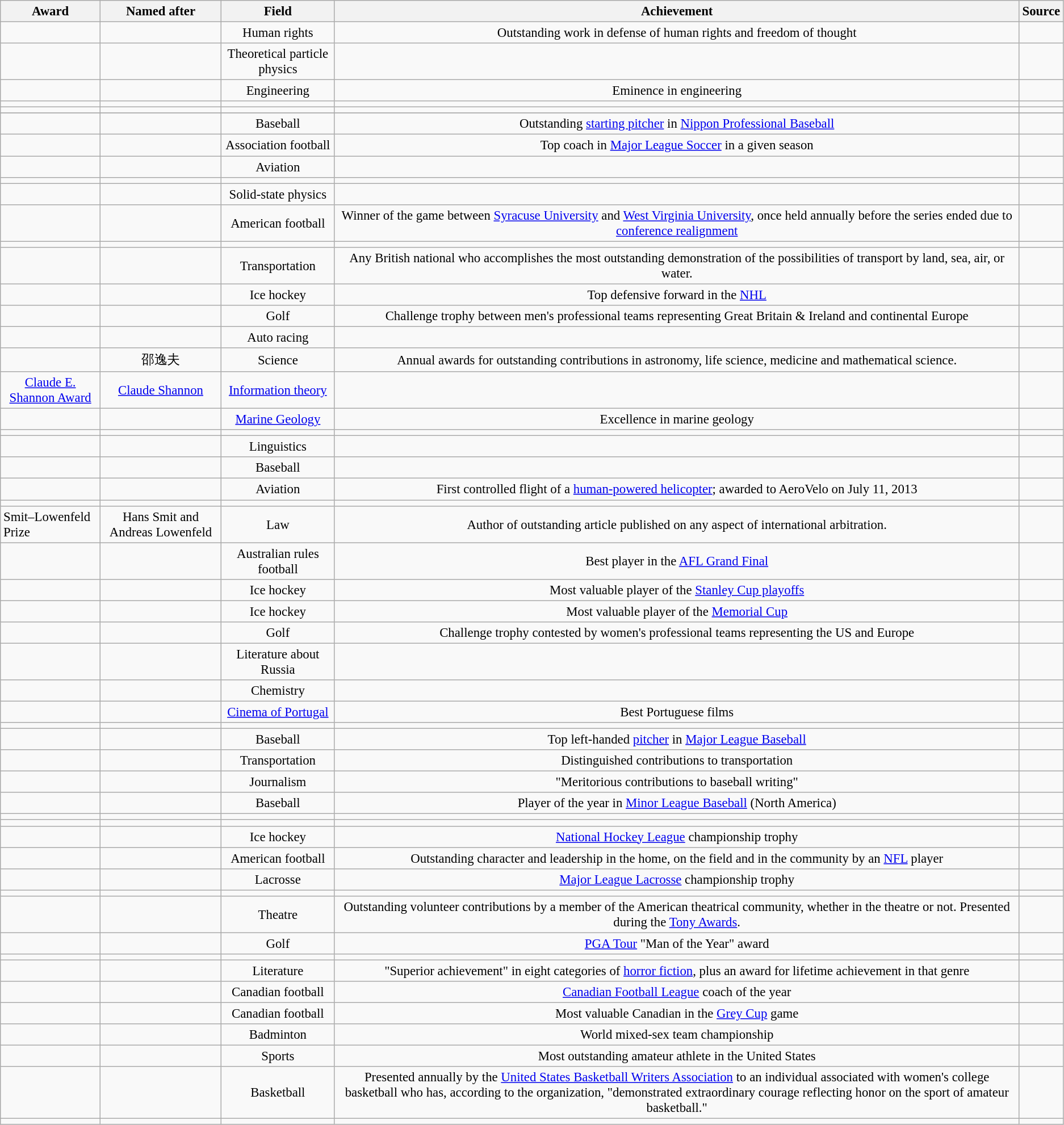<table class="wikitable sortable" style="text-align:center; font-size:95%">
<tr>
<th>Award</th>
<th>Named after</th>
<th>Field</th>
<th>Achievement</th>
<th>Source</th>
</tr>
<tr>
<td align="left"></td>
<td></td>
<td>Human rights</td>
<td>Outstanding work in defense of human rights and freedom of thought</td>
<td></td>
</tr>
<tr>
<td align="left"></td>
<td></td>
<td>Theoretical particle physics</td>
<td></td>
<td></td>
</tr>
<tr>
<td align="left"></td>
<td></td>
<td>Engineering</td>
<td>Eminence in engineering</td>
<td></td>
</tr>
<tr>
<td align="left"></td>
<td></td>
<td></td>
<td></td>
<td></td>
</tr>
<tr>
<td align="left"></td>
<td></td>
<td></td>
<td></td>
<td></td>
</tr>
<tr>
</tr>
<tr>
<td align="left"></td>
<td></td>
<td>Baseball</td>
<td>Outstanding <a href='#'>starting pitcher</a> in <a href='#'>Nippon Professional Baseball</a></td>
<td></td>
</tr>
<tr>
<td align="left"></td>
<td></td>
<td>Association football</td>
<td>Top coach in <a href='#'>Major League Soccer</a> in a given season</td>
<td></td>
</tr>
<tr>
<td align="left"></td>
<td></td>
<td>Aviation</td>
<td></td>
<td></td>
</tr>
<tr>
<td align="left"></td>
<td></td>
<td></td>
<td></td>
<td></td>
</tr>
<tr>
<td align="left"></td>
<td></td>
<td>Solid-state physics</td>
<td></td>
<td></td>
</tr>
<tr>
<td align="left"></td>
<td></td>
<td>American football</td>
<td>Winner of the game between <a href='#'>Syracuse University</a> and <a href='#'>West Virginia University</a>, once held annually before the series ended due to <a href='#'>conference realignment</a></td>
<td></td>
</tr>
<tr>
<td align="left"></td>
<td></td>
<td></td>
<td></td>
<td></td>
</tr>
<tr>
<td align="left"></td>
<td></td>
<td>Transportation</td>
<td>Any British national who accomplishes the most outstanding demonstration of the possibilities of transport by land, sea, air, or water.</td>
<td></td>
</tr>
<tr>
<td align="left"></td>
<td></td>
<td>Ice hockey</td>
<td>Top defensive forward in the <a href='#'>NHL</a></td>
<td></td>
</tr>
<tr>
<td align="left"></td>
<td></td>
<td>Golf</td>
<td>Challenge trophy between men's professional teams representing Great Britain & Ireland and continental Europe</td>
<td></td>
</tr>
<tr>
<td align="left"></td>
<td></td>
<td>Auto racing</td>
<td></td>
<td></td>
</tr>
<tr>
<td align="left"></td>
<td>邵逸夫<br></td>
<td>Science</td>
<td>Annual awards for outstanding contributions in astronomy, life science, medicine and mathematical science.</td>
<td></td>
</tr>
<tr>
<td><a href='#'>Claude E. Shannon Award</a></td>
<td><a href='#'>Claude Shannon</a></td>
<td><a href='#'>Information theory</a></td>
<td></td>
<td></td>
</tr>
<tr>
<td align="left"></td>
<td></td>
<td><a href='#'>Marine Geology</a></td>
<td>Excellence in marine geology</td>
<td></td>
</tr>
<tr>
<td align="left"></td>
<td></td>
<td></td>
<td></td>
<td></td>
</tr>
<tr>
<td align="left"></td>
<td></td>
<td>Linguistics</td>
<td></td>
<td></td>
</tr>
<tr>
<td align="left"></td>
<td></td>
<td>Baseball</td>
<td></td>
<td></td>
</tr>
<tr>
<td align="left"></td>
<td></td>
<td>Aviation</td>
<td>First controlled flight of a <a href='#'>human-powered helicopter</a>; awarded to AeroVelo on July 11, 2013</td>
<td></td>
</tr>
<tr>
<td align="left"></td>
<td></td>
<td></td>
<td></td>
<td></td>
</tr>
<tr>
<td align="left">Smit–Lowenfeld Prize</td>
<td>Hans Smit and Andreas Lowenfeld</td>
<td>Law</td>
<td>Author of outstanding article published on any aspect of international arbitration.</td>
<td></td>
</tr>
<tr>
<td align="left"></td>
<td></td>
<td>Australian rules football</td>
<td>Best player in the <a href='#'>AFL Grand Final</a></td>
<td></td>
</tr>
<tr>
<td align="left"></td>
<td></td>
<td>Ice hockey</td>
<td>Most valuable player of the <a href='#'>Stanley Cup playoffs</a></td>
<td></td>
</tr>
<tr>
<td align="left"></td>
<td></td>
<td>Ice hockey</td>
<td>Most valuable player of the <a href='#'>Memorial Cup</a></td>
<td></td>
</tr>
<tr>
<td align="left"></td>
<td></td>
<td>Golf</td>
<td>Challenge trophy contested by women's professional teams representing the US and Europe</td>
<td></td>
</tr>
<tr>
<td align="left"></td>
<td></td>
<td>Literature about Russia</td>
<td></td>
<td></td>
</tr>
<tr>
<td align="left"></td>
<td></td>
<td>Chemistry</td>
<td></td>
<td></td>
</tr>
<tr>
<td align="left"></td>
<td></td>
<td><a href='#'>Cinema of Portugal</a></td>
<td>Best Portuguese films</td>
<td></td>
</tr>
<tr>
<td align="left"></td>
<td></td>
<td></td>
<td></td>
<td></td>
</tr>
<tr>
<td align="left"></td>
<td></td>
<td>Baseball</td>
<td>Top left-handed <a href='#'>pitcher</a> in <a href='#'>Major League Baseball</a></td>
<td></td>
</tr>
<tr>
<td align = "left"></td>
<td></td>
<td>Transportation</td>
<td>Distinguished contributions to transportation</td>
<td></td>
</tr>
<tr>
<td align="left"></td>
<td></td>
<td>Journalism</td>
<td>"Meritorious contributions to baseball writing"</td>
<td></td>
</tr>
<tr>
<td align="left"></td>
<td></td>
<td>Baseball</td>
<td>Player of the year in <a href='#'>Minor League Baseball</a> (North America)</td>
<td></td>
</tr>
<tr>
<td align="left"></td>
<td></td>
<td></td>
<td></td>
<td></td>
</tr>
<tr>
<td align="left"></td>
<td></td>
<td></td>
<td></td>
<td></td>
</tr>
<tr>
<td align="left"></td>
<td></td>
<td>Ice hockey</td>
<td><a href='#'>National Hockey League</a> championship trophy</td>
<td></td>
</tr>
<tr>
<td align=left></td>
<td></td>
<td>American football</td>
<td>Outstanding character and leadership in the home, on the field and in the community by an <a href='#'>NFL</a> player</td>
<td></td>
</tr>
<tr>
<td align="left"></td>
<td></td>
<td>Lacrosse</td>
<td><a href='#'>Major League Lacrosse</a> championship trophy</td>
<td></td>
</tr>
<tr>
<td align="left"></td>
<td></td>
<td></td>
<td></td>
<td></td>
</tr>
<tr>
<td align=left></td>
<td></td>
<td>Theatre</td>
<td>Outstanding volunteer contributions by a member of the American theatrical community, whether in the theatre or not. Presented during the  <a href='#'>Tony Awards</a>.</td>
<td></td>
</tr>
<tr>
<td align="left"></td>
<td></td>
<td>Golf</td>
<td><a href='#'>PGA Tour</a> "Man of the Year" award</td>
<td></td>
</tr>
<tr>
<td align="left"></td>
<td></td>
<td></td>
<td></td>
<td></td>
</tr>
<tr>
<td align="left"></td>
<td></td>
<td>Literature</td>
<td>"Superior achievement" in eight categories of <a href='#'>horror fiction</a>, plus an award for lifetime achievement in that genre</td>
<td></td>
</tr>
<tr>
<td align="left"></td>
<td></td>
<td>Canadian football</td>
<td><a href='#'>Canadian Football League</a> coach of the year</td>
<td></td>
</tr>
<tr>
<td align="left"></td>
<td></td>
<td>Canadian football</td>
<td>Most valuable Canadian in the <a href='#'>Grey Cup</a> game</td>
<td></td>
</tr>
<tr>
<td align="left"></td>
<td></td>
<td>Badminton</td>
<td>World mixed-sex team championship</td>
<td></td>
</tr>
<tr>
<td align="left"></td>
<td></td>
<td>Sports</td>
<td>Most outstanding amateur athlete in the United States</td>
<td></td>
</tr>
<tr>
<td align="left"></td>
<td></td>
<td>Basketball</td>
<td>Presented annually by the <a href='#'>United States Basketball Writers Association</a> to an individual associated with women's college basketball who has, according to the organization, "demonstrated extraordinary courage reflecting honor on the sport of amateur basketball."</td>
<td></td>
</tr>
<tr>
<td align="left"></td>
<td></td>
<td></td>
<td></td>
<td></td>
</tr>
</table>
